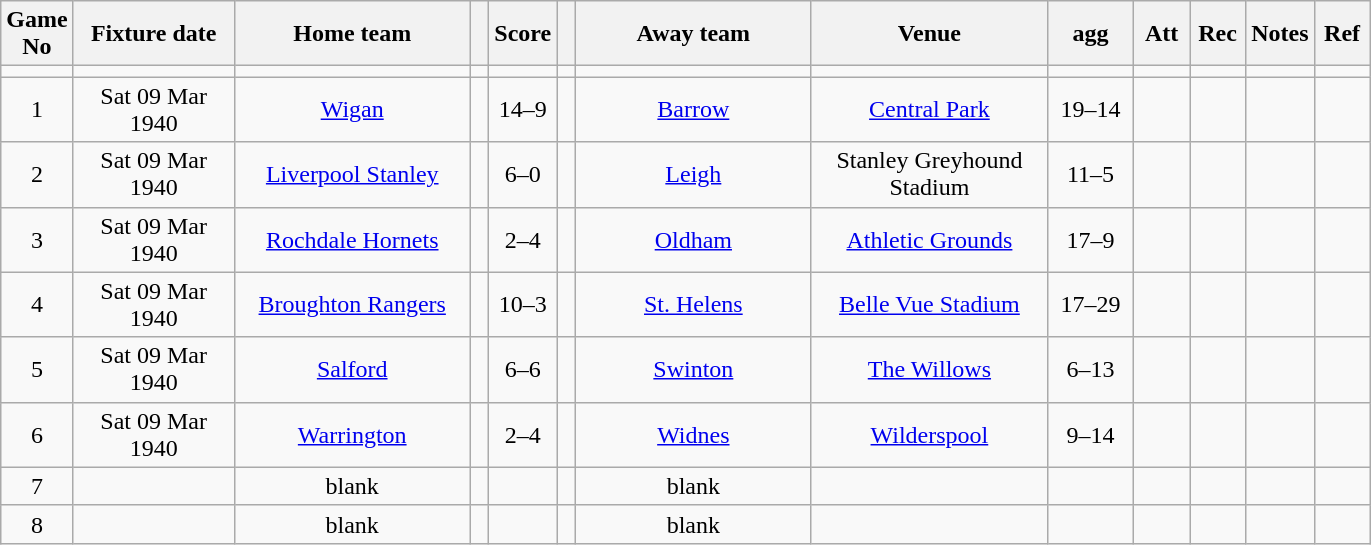<table class="wikitable" style="text-align:center;">
<tr>
<th width=20 abbr="No">Game No</th>
<th width=100 abbr="Date">Fixture date</th>
<th width=150 abbr="Home team">Home team</th>
<th width=5 abbr="space"></th>
<th width=20 abbr="Score">Score</th>
<th width=5 abbr="space"></th>
<th width=150 abbr="Away team">Away team</th>
<th width=150 abbr="Venue">Venue</th>
<th width=50 abbr="agg">agg</th>
<th width=30 abbr="Att">Att</th>
<th width=30 abbr="Rec">Rec</th>
<th width=20 abbr="Notes">Notes</th>
<th width=30 abbr="Ref">Ref</th>
</tr>
<tr>
<td></td>
<td></td>
<td></td>
<td></td>
<td></td>
<td></td>
<td></td>
<td></td>
<td></td>
<td></td>
<td></td>
<td></td>
</tr>
<tr>
<td>1</td>
<td>Sat 09 Mar 1940</td>
<td><a href='#'>Wigan</a></td>
<td></td>
<td>14–9</td>
<td></td>
<td><a href='#'>Barrow</a></td>
<td><a href='#'>Central Park</a></td>
<td>19–14</td>
<td></td>
<td></td>
<td></td>
<td></td>
</tr>
<tr>
<td>2</td>
<td>Sat 09 Mar 1940</td>
<td><a href='#'>Liverpool Stanley</a></td>
<td></td>
<td>6–0</td>
<td></td>
<td><a href='#'>Leigh</a></td>
<td>Stanley Greyhound Stadium</td>
<td>11–5</td>
<td></td>
<td></td>
<td></td>
<td></td>
</tr>
<tr>
<td>3</td>
<td>Sat 09 Mar 1940</td>
<td><a href='#'>Rochdale Hornets</a></td>
<td></td>
<td>2–4</td>
<td></td>
<td><a href='#'>Oldham</a></td>
<td><a href='#'>Athletic Grounds</a></td>
<td>17–9</td>
<td></td>
<td></td>
<td></td>
<td></td>
</tr>
<tr>
<td>4</td>
<td>Sat 09 Mar 1940</td>
<td><a href='#'>Broughton Rangers</a></td>
<td></td>
<td>10–3</td>
<td></td>
<td><a href='#'>St. Helens</a></td>
<td><a href='#'>Belle Vue Stadium</a></td>
<td>17–29</td>
<td></td>
<td></td>
<td></td>
<td></td>
</tr>
<tr>
<td>5</td>
<td>Sat 09 Mar 1940</td>
<td><a href='#'>Salford</a></td>
<td></td>
<td>6–6</td>
<td></td>
<td><a href='#'>Swinton</a></td>
<td><a href='#'>The Willows</a></td>
<td>6–13</td>
<td></td>
<td></td>
<td></td>
<td></td>
</tr>
<tr>
<td>6</td>
<td>Sat 09 Mar 1940</td>
<td><a href='#'>Warrington</a></td>
<td></td>
<td>2–4</td>
<td></td>
<td><a href='#'>Widnes</a></td>
<td><a href='#'>Wilderspool</a></td>
<td>9–14</td>
<td></td>
<td></td>
<td></td>
<td></td>
</tr>
<tr>
<td>7</td>
<td></td>
<td>blank</td>
<td></td>
<td></td>
<td></td>
<td>blank</td>
<td></td>
<td></td>
<td></td>
<td></td>
<td></td>
<td></td>
</tr>
<tr>
<td>8</td>
<td></td>
<td>blank</td>
<td></td>
<td></td>
<td></td>
<td>blank</td>
<td></td>
<td></td>
<td></td>
<td></td>
<td></td>
<td></td>
</tr>
</table>
